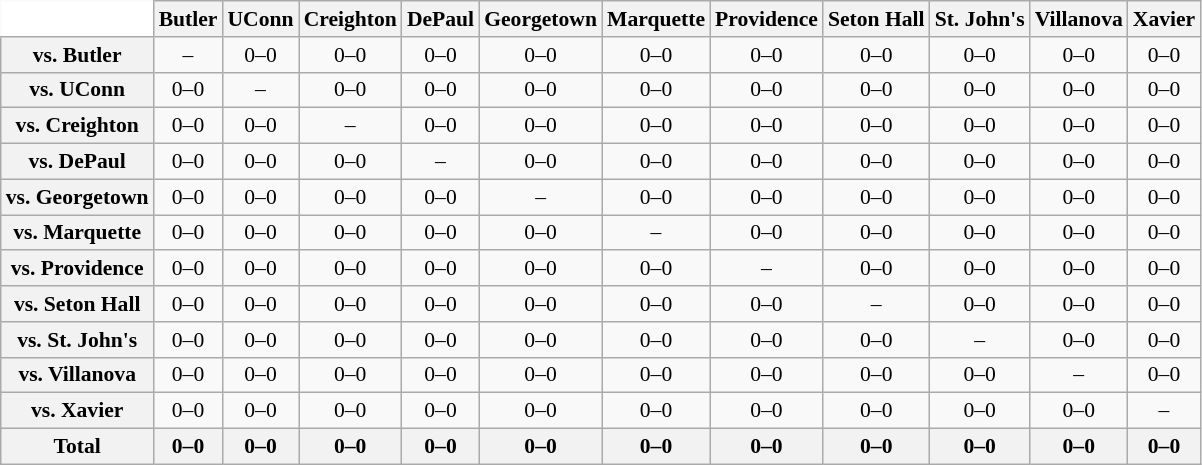<table class="wikitable" style="white-space:nowrap;font-size:90%;">
<tr>
<th colspan=1 style="background:white; border-top-style:hidden; border-left-style:hidden;"   width=75> </th>
<th style=>Butler</th>
<th style=>UConn</th>
<th style=>Creighton</th>
<th style=>DePaul</th>
<th style=>Georgetown</th>
<th style=>Marquette</th>
<th style=>Providence</th>
<th style=>Seton Hall</th>
<th style=>St. John's</th>
<th style=>Villanova</th>
<th style=>Xavier</th>
</tr>
<tr style="text-align:center;">
<th>vs. Butler</th>
<td>–</td>
<td>0–0</td>
<td>0–0</td>
<td>0–0</td>
<td>0–0</td>
<td>0–0</td>
<td>0–0</td>
<td>0–0</td>
<td>0–0</td>
<td>0–0</td>
<td>0–0</td>
</tr>
<tr style="text-align:center;">
<th>vs. UConn</th>
<td>0–0</td>
<td>–</td>
<td>0–0</td>
<td>0–0</td>
<td>0–0</td>
<td>0–0</td>
<td>0–0</td>
<td>0–0</td>
<td>0–0</td>
<td>0–0</td>
<td>0–0</td>
</tr>
<tr style="text-align:center;">
<th>vs. Creighton</th>
<td>0–0</td>
<td>0–0</td>
<td>–</td>
<td>0–0</td>
<td>0–0</td>
<td>0–0</td>
<td>0–0</td>
<td>0–0</td>
<td>0–0</td>
<td>0–0</td>
<td>0–0</td>
</tr>
<tr style="text-align:center;">
<th>vs. DePaul</th>
<td>0–0</td>
<td>0–0</td>
<td>0–0</td>
<td>–</td>
<td>0–0</td>
<td>0–0</td>
<td>0–0</td>
<td>0–0</td>
<td>0–0</td>
<td>0–0</td>
<td>0–0</td>
</tr>
<tr style="text-align:center;">
<th>vs. Georgetown</th>
<td>0–0</td>
<td>0–0</td>
<td>0–0</td>
<td>0–0</td>
<td>–</td>
<td>0–0</td>
<td>0–0</td>
<td>0–0</td>
<td>0–0</td>
<td>0–0</td>
<td>0–0</td>
</tr>
<tr style="text-align:center;">
<th>vs. Marquette</th>
<td>0–0</td>
<td>0–0</td>
<td>0–0</td>
<td>0–0</td>
<td>0–0</td>
<td>–</td>
<td>0–0</td>
<td>0–0</td>
<td>0–0</td>
<td>0–0</td>
<td>0–0</td>
</tr>
<tr style="text-align:center;">
<th>vs. Providence</th>
<td>0–0</td>
<td>0–0</td>
<td>0–0</td>
<td>0–0</td>
<td>0–0</td>
<td>0–0</td>
<td>–</td>
<td>0–0</td>
<td>0–0</td>
<td>0–0</td>
<td>0–0</td>
</tr>
<tr style="text-align:center;">
<th>vs. Seton Hall</th>
<td>0–0</td>
<td>0–0</td>
<td>0–0</td>
<td>0–0</td>
<td>0–0</td>
<td>0–0</td>
<td>0–0</td>
<td>–</td>
<td>0–0</td>
<td>0–0</td>
<td>0–0</td>
</tr>
<tr style="text-align:center;">
<th>vs. St. John's</th>
<td>0–0</td>
<td>0–0</td>
<td>0–0</td>
<td>0–0</td>
<td>0–0</td>
<td>0–0</td>
<td>0–0</td>
<td>0–0</td>
<td>–</td>
<td>0–0</td>
<td>0–0</td>
</tr>
<tr style="text-align:center;">
<th>vs. Villanova</th>
<td>0–0</td>
<td>0–0</td>
<td>0–0</td>
<td>0–0</td>
<td>0–0</td>
<td>0–0</td>
<td>0–0</td>
<td>0–0</td>
<td>0–0</td>
<td>–</td>
<td>0–0</td>
</tr>
<tr style="text-align:center;">
<th>vs. Xavier</th>
<td>0–0</td>
<td>0–0</td>
<td>0–0</td>
<td>0–0</td>
<td>0–0</td>
<td>0–0</td>
<td>0–0</td>
<td>0–0</td>
<td>0–0</td>
<td>0–0</td>
<td>–<br></td>
</tr>
<tr style="text-align:center;">
<th>Total</th>
<th>0–0</th>
<th>0–0</th>
<th>0–0</th>
<th>0–0</th>
<th>0–0</th>
<th>0–0</th>
<th>0–0</th>
<th>0–0</th>
<th>0–0</th>
<th>0–0</th>
<th>0–0</th>
</tr>
</table>
